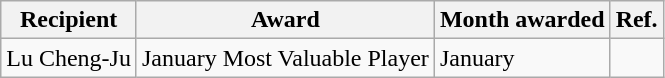<table class="wikitable">
<tr>
<th>Recipient</th>
<th>Award</th>
<th>Month awarded</th>
<th>Ref.</th>
</tr>
<tr>
<td>Lu Cheng-Ju</td>
<td>January Most Valuable Player</td>
<td>January</td>
<td></td>
</tr>
</table>
